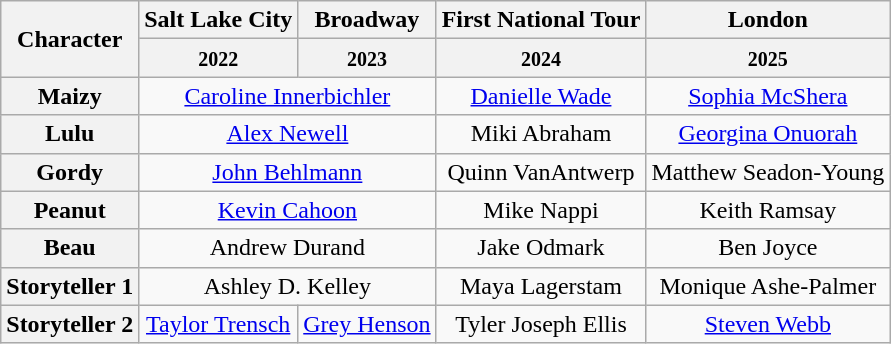<table class="wikitable">
<tr>
<th rowspan="2">Character</th>
<th>Salt Lake City</th>
<th>Broadway</th>
<th>First National Tour</th>
<th>London</th>
</tr>
<tr>
<th><small>2022</small></th>
<th><small>2023</small></th>
<th><small>2024</small></th>
<th><small>2025</small></th>
</tr>
<tr>
<th>Maizy</th>
<td colspan="2" align="center"><a href='#'>Caroline Innerbichler</a></td>
<td align="center"><a href='#'>Danielle Wade</a></td>
<td align="center"><a href='#'>Sophia McShera</a></td>
</tr>
<tr>
<th>Lulu</th>
<td colspan="2" align="center"><a href='#'>Alex Newell</a></td>
<td align="center">Miki Abraham</td>
<td align="center"><a href='#'>Georgina Onuorah</a></td>
</tr>
<tr>
<th>Gordy</th>
<td colspan="2" align="center"><a href='#'>John Behlmann</a></td>
<td align="center">Quinn VanAntwerp</td>
<td align="center">Matthew Seadon-Young</td>
</tr>
<tr>
<th>Peanut</th>
<td colspan="2" align="center"><a href='#'>Kevin Cahoon</a></td>
<td align="center">Mike Nappi</td>
<td align="center">Keith Ramsay</td>
</tr>
<tr>
<th>Beau</th>
<td colspan="2" align="center">Andrew Durand</td>
<td align="center">Jake Odmark</td>
<td align="center">Ben Joyce</td>
</tr>
<tr>
<th>Storyteller 1</th>
<td colspan="2" align="center">Ashley D. Kelley</td>
<td align="center">Maya Lagerstam</td>
<td align="center">Monique Ashe-Palmer</td>
</tr>
<tr>
<th>Storyteller 2</th>
<td align="center"><a href='#'>Taylor Trensch</a></td>
<td align="center"><a href='#'>Grey Henson</a></td>
<td align="center">Tyler Joseph Ellis</td>
<td align="center"><a href='#'>Steven Webb</a></td>
</tr>
</table>
